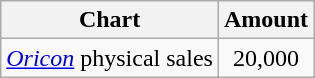<table class="wikitable">
<tr>
<th>Chart</th>
<th>Amount</th>
</tr>
<tr>
<td><em><a href='#'>Oricon</a></em> physical sales</td>
<td align="center">20,000</td>
</tr>
</table>
